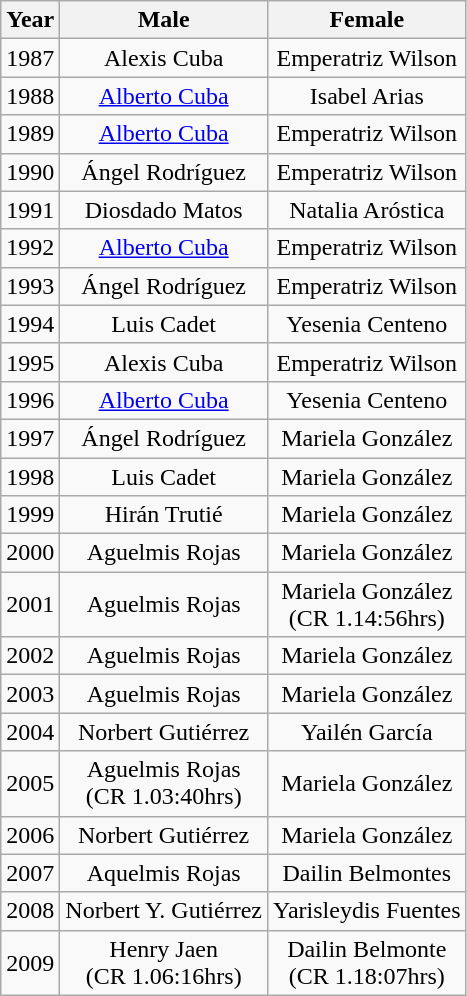<table class="wikitable" style="text-align:center;">
<tr>
<th>Year</th>
<th>Male</th>
<th>Female</th>
</tr>
<tr>
<td>1987</td>
<td>Alexis Cuba</td>
<td>Emperatriz Wilson</td>
</tr>
<tr>
<td>1988</td>
<td><a href='#'>Alberto Cuba</a></td>
<td>Isabel Arias</td>
</tr>
<tr>
<td>1989</td>
<td><a href='#'>Alberto Cuba</a></td>
<td>Emperatriz Wilson</td>
</tr>
<tr>
<td>1990</td>
<td>Ángel Rodríguez</td>
<td>Emperatriz Wilson</td>
</tr>
<tr>
<td>1991</td>
<td>Diosdado Matos</td>
<td>Natalia Aróstica</td>
</tr>
<tr>
<td>1992</td>
<td><a href='#'>Alberto Cuba</a></td>
<td>Emperatriz Wilson</td>
</tr>
<tr>
<td>1993</td>
<td>Ángel Rodríguez</td>
<td>Emperatriz Wilson</td>
</tr>
<tr>
<td>1994</td>
<td>Luis Cadet</td>
<td>Yesenia Centeno</td>
</tr>
<tr>
<td>1995</td>
<td>Alexis Cuba</td>
<td>Emperatriz Wilson</td>
</tr>
<tr>
<td>1996</td>
<td><a href='#'>Alberto Cuba</a></td>
<td>Yesenia Centeno</td>
</tr>
<tr>
<td>1997</td>
<td>Ángel Rodríguez</td>
<td>Mariela González</td>
</tr>
<tr>
<td>1998</td>
<td>Luis Cadet</td>
<td>Mariela González</td>
</tr>
<tr>
<td>1999</td>
<td>Hirán Trutié</td>
<td>Mariela González</td>
</tr>
<tr>
<td>2000</td>
<td>Aguelmis Rojas</td>
<td>Mariela González</td>
</tr>
<tr>
<td>2001</td>
<td>Aguelmis Rojas</td>
<td>Mariela González <br>(CR 1.14:56hrs)</td>
</tr>
<tr>
<td>2002</td>
<td>Aguelmis Rojas</td>
<td>Mariela González</td>
</tr>
<tr>
<td>2003</td>
<td>Aguelmis Rojas</td>
<td>Mariela González</td>
</tr>
<tr>
<td>2004</td>
<td>Norbert Gutiérrez</td>
<td>Yailén García</td>
</tr>
<tr>
<td>2005</td>
<td>Aguelmis Rojas <br>(CR 1.03:40hrs)</td>
<td>Mariela González</td>
</tr>
<tr>
<td>2006</td>
<td>Norbert Gutiérrez</td>
<td>Mariela González</td>
</tr>
<tr>
<td>2007</td>
<td>Aquelmis Rojas</td>
<td>Dailin Belmontes</td>
</tr>
<tr>
<td>2008</td>
<td>Norbert Y. Gutiérrez</td>
<td>Yarisleydis Fuentes</td>
</tr>
<tr>
<td>2009</td>
<td>Henry Jaen<br>(CR 1.06:16hrs)</td>
<td>Dailin Belmonte <br>(CR 1.18:07hrs)</td>
</tr>
</table>
